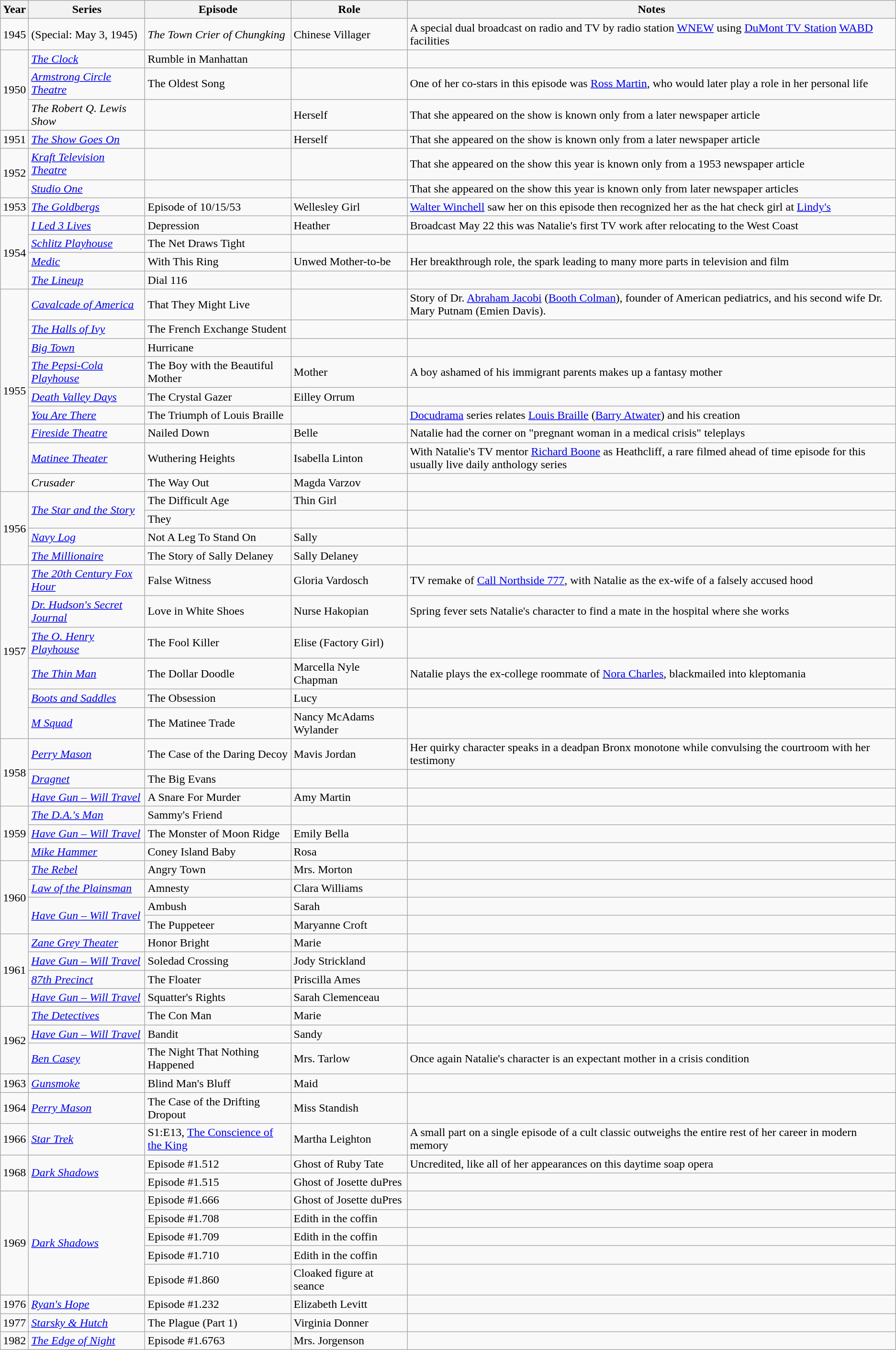<table class="wikitable sortable plainrowheaders">
<tr>
<th scope="col">Year</th>
<th scope="col">Series</th>
<th scope="col">Episode</th>
<th scope="col">Role</th>
<th scope="col">Notes</th>
</tr>
<tr>
<td>1945</td>
<td>(Special: May 3, 1945)</td>
<td><em>The Town Crier of Chungking</em></td>
<td>Chinese Villager</td>
<td>A special dual broadcast on radio and TV by radio station <a href='#'>WNEW</a> using <a href='#'>DuMont TV Station</a> <a href='#'>WABD</a> facilities</td>
</tr>
<tr>
<td rowspan=3>1950</td>
<td><em><a href='#'>The Clock</a></em></td>
<td>Rumble in Manhattan</td>
<td></td>
<td></td>
</tr>
<tr>
<td><em><a href='#'>Armstrong Circle Theatre</a></em></td>
<td>The Oldest Song</td>
<td></td>
<td>One of her co-stars in this episode was <a href='#'>Ross Martin</a>, who would later play a role in her personal life</td>
</tr>
<tr>
<td><em>The Robert Q. Lewis Show</em></td>
<td></td>
<td>Herself</td>
<td>That she appeared on the show is known only from a later newspaper article</td>
</tr>
<tr>
<td>1951</td>
<td><em><a href='#'>The Show Goes On</a></em></td>
<td></td>
<td>Herself</td>
<td>That she appeared on the show is known only from a later newspaper article</td>
</tr>
<tr>
<td rowspan=2>1952</td>
<td><em><a href='#'>Kraft Television Theatre</a></em></td>
<td></td>
<td></td>
<td>That she appeared on the show this year is known only from a 1953 newspaper article</td>
</tr>
<tr>
<td><em><a href='#'>Studio One</a></em></td>
<td></td>
<td></td>
<td>That she appeared on the show this year is known only from later newspaper articles</td>
</tr>
<tr>
<td>1953</td>
<td><em><a href='#'>The Goldbergs</a></em></td>
<td>Episode of 10/15/53</td>
<td>Wellesley Girl</td>
<td><a href='#'>Walter Winchell</a> saw her on this episode then recognized her as the hat check girl at <a href='#'>Lindy's</a></td>
</tr>
<tr>
<td rowspan=4>1954</td>
<td><em><a href='#'>I Led 3 Lives</a></em></td>
<td>Depression</td>
<td>Heather</td>
<td>Broadcast May 22 this was Natalie's first TV work after relocating to the West Coast</td>
</tr>
<tr>
<td><em><a href='#'>Schlitz Playhouse</a></em></td>
<td>The Net Draws Tight</td>
<td></td>
<td></td>
</tr>
<tr>
<td><em><a href='#'>Medic</a></em></td>
<td>With This Ring</td>
<td>Unwed Mother-to-be</td>
<td>Her breakthrough role, the spark leading to many more parts in television and film</td>
</tr>
<tr>
<td><em><a href='#'>The Lineup</a></em></td>
<td>Dial 116</td>
<td></td>
<td></td>
</tr>
<tr>
<td rowspan=9>1955</td>
<td><em><a href='#'>Cavalcade of America</a></em></td>
<td>That They Might Live</td>
<td></td>
<td>Story of Dr. <a href='#'>Abraham Jacobi</a> (<a href='#'>Booth Colman</a>), founder of American pediatrics, and his second wife Dr. Mary Putnam (Emien Davis).</td>
</tr>
<tr>
<td><em><a href='#'>The Halls of Ivy</a></em></td>
<td>The French Exchange Student</td>
<td></td>
<td></td>
</tr>
<tr>
<td><em><a href='#'>Big Town</a></em></td>
<td>Hurricane</td>
<td></td>
<td></td>
</tr>
<tr>
<td><em><a href='#'>The Pepsi-Cola Playhouse</a></em></td>
<td>The Boy with the Beautiful Mother</td>
<td>Mother</td>
<td>A boy ashamed of his immigrant parents makes up a fantasy mother</td>
</tr>
<tr>
<td><em><a href='#'>Death Valley Days</a></em></td>
<td>The Crystal Gazer</td>
<td>Eilley Orrum</td>
<td></td>
</tr>
<tr>
<td><em><a href='#'>You Are There</a></em></td>
<td>The Triumph of Louis Braille</td>
<td></td>
<td><a href='#'>Docudrama</a> series relates <a href='#'>Louis Braille</a> (<a href='#'>Barry Atwater</a>) and his creation</td>
</tr>
<tr>
<td><em><a href='#'>Fireside Theatre</a></em></td>
<td>Nailed Down</td>
<td>Belle</td>
<td>Natalie had the corner on "pregnant woman in a medical crisis" teleplays</td>
</tr>
<tr>
<td><em><a href='#'>Matinee Theater</a></em></td>
<td>Wuthering Heights</td>
<td>Isabella Linton</td>
<td>With Natalie's TV mentor <a href='#'>Richard Boone</a> as Heathcliff, a rare filmed ahead of time episode for this usually live daily anthology series</td>
</tr>
<tr>
<td><em>Crusader</em></td>
<td>The Way Out</td>
<td>Magda Varzov</td>
<td></td>
</tr>
<tr>
<td rowspan=4>1956</td>
<td rowspan=2><em><a href='#'>The Star and the Story</a></em></td>
<td>The Difficult Age</td>
<td>Thin Girl</td>
<td></td>
</tr>
<tr>
<td>They</td>
<td></td>
<td></td>
</tr>
<tr>
<td><em><a href='#'>Navy Log</a></em></td>
<td>Not A Leg To Stand On</td>
<td>Sally</td>
<td></td>
</tr>
<tr>
<td><em><a href='#'>The Millionaire</a></em></td>
<td>The Story of Sally Delaney</td>
<td>Sally Delaney</td>
<td></td>
</tr>
<tr>
<td rowspan=6>1957</td>
<td><em><a href='#'>The 20th Century Fox Hour</a></em></td>
<td>False Witness</td>
<td>Gloria Vardosch</td>
<td>TV remake of <a href='#'>Call Northside 777</a>, with Natalie as the ex-wife of a falsely accused hood</td>
</tr>
<tr>
<td><em><a href='#'>Dr. Hudson's Secret Journal</a></em></td>
<td>Love in White Shoes</td>
<td>Nurse Hakopian</td>
<td>Spring fever sets Natalie's character to find a mate in the hospital where she works</td>
</tr>
<tr>
<td><em><a href='#'>The O. Henry Playhouse</a></em></td>
<td>The Fool Killer</td>
<td>Elise (Factory Girl)</td>
<td></td>
</tr>
<tr>
<td><em><a href='#'>The Thin Man</a></em></td>
<td>The Dollar Doodle</td>
<td>Marcella Nyle Chapman</td>
<td>Natalie plays the ex-college roommate of <a href='#'>Nora Charles</a>, blackmailed into kleptomania</td>
</tr>
<tr>
<td><em><a href='#'>Boots and Saddles</a></em></td>
<td>The Obsession</td>
<td>Lucy</td>
<td></td>
</tr>
<tr>
<td><em><a href='#'>M Squad</a></em></td>
<td>The Matinee Trade</td>
<td>Nancy McAdams Wylander</td>
<td></td>
</tr>
<tr>
<td rowspan=3>1958</td>
<td><em><a href='#'>Perry Mason</a></em></td>
<td>The Case of the Daring Decoy</td>
<td>Mavis Jordan</td>
<td>Her quirky character speaks in a deadpan Bronx monotone while convulsing the courtroom with her testimony</td>
</tr>
<tr>
<td><em><a href='#'>Dragnet</a></em></td>
<td>The Big Evans</td>
<td></td>
<td></td>
</tr>
<tr>
<td><em><a href='#'>Have Gun – Will Travel</a></em></td>
<td>A Snare For Murder</td>
<td>Amy Martin</td>
<td></td>
</tr>
<tr>
<td rowspan=3>1959</td>
<td><em><a href='#'>The D.A.'s Man</a></em></td>
<td>Sammy's Friend</td>
<td></td>
<td></td>
</tr>
<tr>
<td><em><a href='#'>Have Gun – Will Travel</a></em></td>
<td>The Monster of Moon Ridge</td>
<td>Emily Bella</td>
<td></td>
</tr>
<tr>
<td><em><a href='#'>Mike Hammer</a></em></td>
<td>Coney Island Baby</td>
<td>Rosa</td>
<td></td>
</tr>
<tr>
<td rowspan=4>1960</td>
<td><em><a href='#'>The Rebel</a></em></td>
<td>Angry Town</td>
<td>Mrs. Morton</td>
<td></td>
</tr>
<tr>
<td><em><a href='#'>Law of the Plainsman</a></em></td>
<td>Amnesty</td>
<td>Clara Williams</td>
<td></td>
</tr>
<tr>
<td rowspan=2><em><a href='#'>Have Gun – Will Travel</a></em></td>
<td>Ambush</td>
<td>Sarah</td>
<td></td>
</tr>
<tr>
<td>The Puppeteer</td>
<td>Maryanne Croft</td>
<td></td>
</tr>
<tr>
<td rowspan=4>1961</td>
<td><em><a href='#'>Zane Grey Theater</a></em></td>
<td>Honor Bright</td>
<td>Marie</td>
<td></td>
</tr>
<tr>
<td><em><a href='#'>Have Gun – Will Travel</a></em></td>
<td>Soledad Crossing</td>
<td>Jody Strickland</td>
<td></td>
</tr>
<tr>
<td><em><a href='#'>87th Precinct</a></em></td>
<td>The Floater</td>
<td>Priscilla Ames</td>
<td></td>
</tr>
<tr>
<td><em><a href='#'>Have Gun – Will Travel</a></em></td>
<td>Squatter's Rights</td>
<td>Sarah Clemenceau</td>
<td></td>
</tr>
<tr>
<td rowspan=3>1962</td>
<td><em><a href='#'>The Detectives</a></em></td>
<td>The Con Man</td>
<td>Marie</td>
<td></td>
</tr>
<tr>
<td><em><a href='#'>Have Gun – Will Travel</a></em></td>
<td>Bandit</td>
<td>Sandy</td>
<td></td>
</tr>
<tr>
<td><em><a href='#'>Ben Casey</a></em></td>
<td>The Night That Nothing Happened</td>
<td>Mrs. Tarlow</td>
<td>Once again Natalie's character is an expectant mother in a crisis condition</td>
</tr>
<tr>
<td>1963</td>
<td><em><a href='#'>Gunsmoke</a></em></td>
<td>Blind Man's Bluff</td>
<td>Maid</td>
<td></td>
</tr>
<tr>
<td>1964</td>
<td><em><a href='#'>Perry Mason</a></em></td>
<td>The Case of the Drifting Dropout</td>
<td>Miss Standish</td>
<td></td>
</tr>
<tr>
<td>1966</td>
<td><em><a href='#'>Star Trek</a></em></td>
<td>S1:E13, <a href='#'>The Conscience of the King</a></td>
<td>Martha Leighton</td>
<td>A small part on a single episode of a cult classic outweighs the entire rest of her career in modern memory</td>
</tr>
<tr>
<td rowspan=2>1968</td>
<td rowspan=2><em><a href='#'>Dark Shadows</a></em></td>
<td>Episode #1.512</td>
<td>Ghost of Ruby Tate</td>
<td>Uncredited, like all of her appearances on this daytime soap opera</td>
</tr>
<tr>
<td>Episode #1.515</td>
<td>Ghost of Josette duPres</td>
<td></td>
</tr>
<tr>
<td rowspan=5>1969</td>
<td rowspan=5><em><a href='#'>Dark Shadows</a></em></td>
<td>Episode #1.666</td>
<td>Ghost of Josette duPres</td>
<td></td>
</tr>
<tr>
<td>Episode #1.708</td>
<td>Edith in the coffin</td>
<td></td>
</tr>
<tr>
<td>Episode #1.709</td>
<td>Edith in the coffin</td>
<td></td>
</tr>
<tr>
<td>Episode #1.710</td>
<td>Edith in the coffin</td>
<td></td>
</tr>
<tr>
<td>Episode #1.860</td>
<td>Cloaked figure at seance</td>
<td></td>
</tr>
<tr>
<td>1976</td>
<td><em><a href='#'>Ryan's Hope</a></em></td>
<td>Episode #1.232</td>
<td>Elizabeth Levitt</td>
<td></td>
</tr>
<tr>
<td>1977</td>
<td><em><a href='#'>Starsky & Hutch</a></em></td>
<td>The Plague (Part 1)</td>
<td>Virginia Donner</td>
<td></td>
</tr>
<tr>
<td>1982</td>
<td><em><a href='#'>The Edge of Night</a></em></td>
<td>Episode #1.6763</td>
<td>Mrs. Jorgenson</td>
<td></td>
</tr>
</table>
